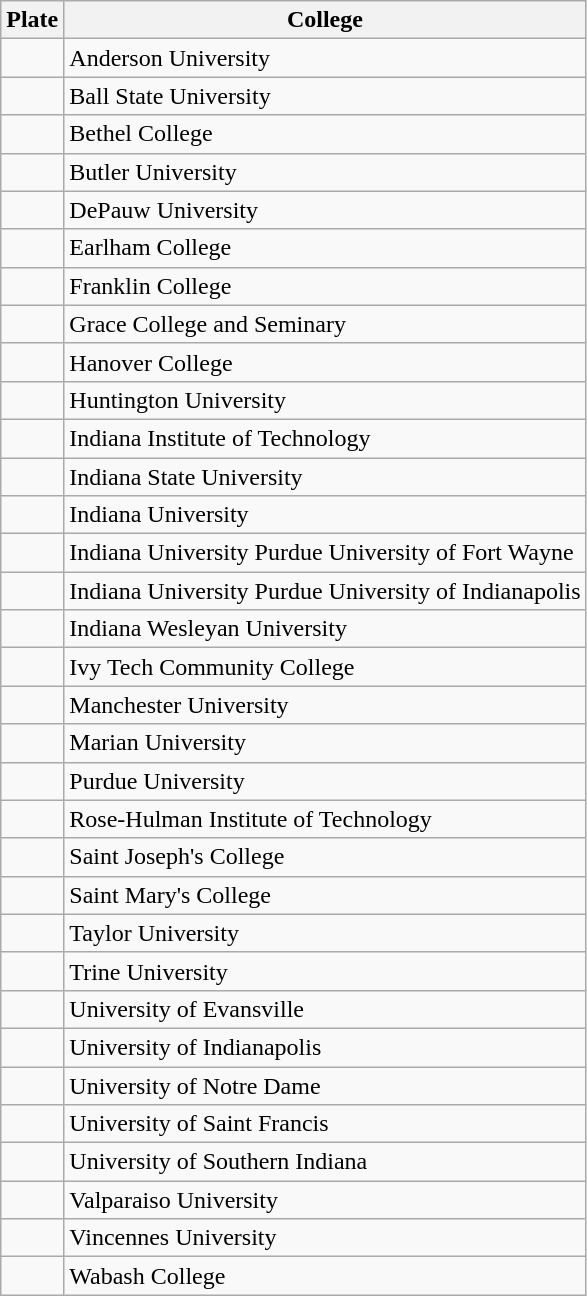<table class="wikitable">
<tr>
<th>Plate</th>
<th>College</th>
</tr>
<tr>
<td></td>
<td>Anderson University</td>
</tr>
<tr>
<td></td>
<td>Ball State University</td>
</tr>
<tr>
<td></td>
<td>Bethel College</td>
</tr>
<tr>
<td></td>
<td>Butler University</td>
</tr>
<tr>
<td></td>
<td>DePauw University</td>
</tr>
<tr>
<td></td>
<td>Earlham College</td>
</tr>
<tr>
<td></td>
<td>Franklin College</td>
</tr>
<tr>
<td></td>
<td>Grace College and Seminary</td>
</tr>
<tr>
<td></td>
<td>Hanover College</td>
</tr>
<tr>
<td></td>
<td>Huntington University</td>
</tr>
<tr>
<td></td>
<td>Indiana Institute of Technology</td>
</tr>
<tr>
<td></td>
<td>Indiana State University</td>
</tr>
<tr>
<td></td>
<td>Indiana University</td>
</tr>
<tr>
<td></td>
<td>Indiana University Purdue University of Fort Wayne</td>
</tr>
<tr>
<td></td>
<td>Indiana University Purdue University of Indianapolis</td>
</tr>
<tr>
<td></td>
<td>Indiana Wesleyan University</td>
</tr>
<tr>
<td></td>
<td>Ivy Tech Community College</td>
</tr>
<tr>
<td></td>
<td>Manchester University</td>
</tr>
<tr>
<td></td>
<td>Marian University</td>
</tr>
<tr>
<td></td>
<td>Purdue University</td>
</tr>
<tr>
<td></td>
<td>Rose-Hulman Institute of Technology</td>
</tr>
<tr>
<td></td>
<td>Saint Joseph's College</td>
</tr>
<tr>
<td></td>
<td>Saint Mary's College</td>
</tr>
<tr>
<td></td>
<td>Taylor University</td>
</tr>
<tr>
<td></td>
<td>Trine University</td>
</tr>
<tr>
<td></td>
<td>University of Evansville</td>
</tr>
<tr>
<td></td>
<td>University of Indianapolis</td>
</tr>
<tr>
<td></td>
<td>University of Notre Dame</td>
</tr>
<tr>
<td></td>
<td>University of Saint Francis</td>
</tr>
<tr>
<td></td>
<td>University of Southern Indiana</td>
</tr>
<tr>
<td></td>
<td>Valparaiso University</td>
</tr>
<tr>
<td></td>
<td>Vincennes University</td>
</tr>
<tr>
<td></td>
<td>Wabash College</td>
</tr>
</table>
